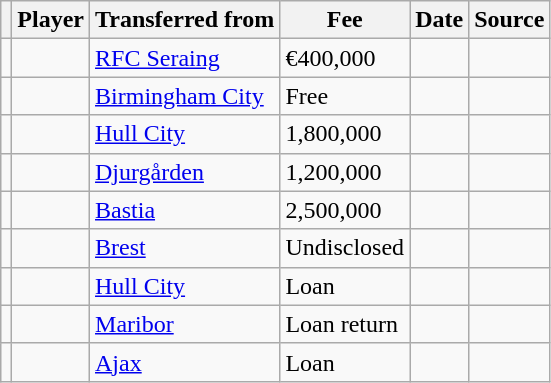<table class="wikitable plainrowheaders sortable">
<tr>
<th></th>
<th scope="col">Player</th>
<th>Transferred from</th>
<th style="width: 65px;">Fee</th>
<th scope="col">Date</th>
<th scope="col">Source</th>
</tr>
<tr>
<td align="center"></td>
<td></td>
<td> <a href='#'>RFC Seraing</a></td>
<td>€400,000</td>
<td></td>
<td></td>
</tr>
<tr>
<td align="center"></td>
<td></td>
<td> <a href='#'>Birmingham City</a></td>
<td>Free</td>
<td></td>
<td></td>
</tr>
<tr>
<td align="center"></td>
<td></td>
<td> <a href='#'>Hull City</a></td>
<td>1,800,000</td>
<td></td>
<td></td>
</tr>
<tr>
<td align="center"></td>
<td></td>
<td> <a href='#'>Djurgården</a></td>
<td>1,200,000</td>
<td></td>
<td></td>
</tr>
<tr>
<td align="center"></td>
<td></td>
<td> <a href='#'>Bastia</a></td>
<td>2,500,000</td>
<td></td>
<td></td>
</tr>
<tr>
<td align="center"></td>
<td></td>
<td> <a href='#'>Brest</a></td>
<td>Undisclosed</td>
<td></td>
<td></td>
</tr>
<tr>
<td align="center"></td>
<td></td>
<td> <a href='#'>Hull City</a></td>
<td>Loan</td>
<td></td>
<td></td>
</tr>
<tr>
<td align="center"></td>
<td></td>
<td> <a href='#'>Maribor</a></td>
<td>Loan return</td>
<td></td>
<td></td>
</tr>
<tr>
<td align="center"></td>
<td></td>
<td> <a href='#'>Ajax</a></td>
<td>Loan</td>
<td></td>
<td></td>
</tr>
</table>
